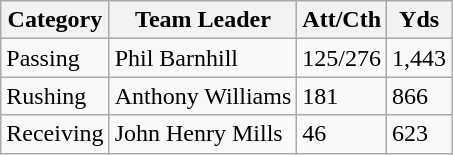<table class="wikitable">
<tr>
<th>Category</th>
<th>Team Leader</th>
<th>Att/Cth</th>
<th>Yds</th>
</tr>
<tr style="background: ##ddffdd;">
<td>Passing</td>
<td>Phil Barnhill</td>
<td>125/276</td>
<td>1,443</td>
</tr>
<tr style="background: ##ffdddd;">
<td>Rushing</td>
<td>Anthony Williams</td>
<td>181</td>
<td>866</td>
</tr>
<tr style="background: ##ddffdd;">
<td>Receiving</td>
<td>John Henry Mills</td>
<td>46</td>
<td>623</td>
</tr>
</table>
